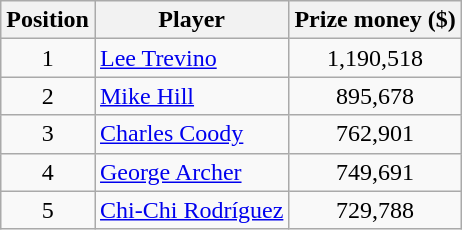<table class="wikitable">
<tr>
<th>Position</th>
<th>Player</th>
<th>Prize money ($)</th>
</tr>
<tr>
<td align=center>1</td>
<td> <a href='#'>Lee Trevino</a></td>
<td align=center>1,190,518</td>
</tr>
<tr>
<td align=center>2</td>
<td> <a href='#'>Mike Hill</a></td>
<td align=center>895,678</td>
</tr>
<tr>
<td align=center>3</td>
<td> <a href='#'>Charles Coody</a></td>
<td align=center>762,901</td>
</tr>
<tr>
<td align=center>4</td>
<td> <a href='#'>George Archer</a></td>
<td align=center>749,691</td>
</tr>
<tr>
<td align=center>5</td>
<td> <a href='#'>Chi-Chi Rodríguez</a></td>
<td align=center>729,788</td>
</tr>
</table>
